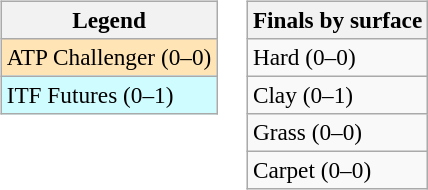<table>
<tr valign=top>
<td><br><table class=wikitable style=font-size:97%>
<tr>
<th>Legend</th>
</tr>
<tr bgcolor=moccasin>
<td>ATP Challenger (0–0)</td>
</tr>
<tr bgcolor=cffcff>
<td>ITF Futures (0–1)</td>
</tr>
</table>
</td>
<td><br><table class=wikitable style=font-size:97%>
<tr>
<th>Finals by surface</th>
</tr>
<tr>
<td>Hard (0–0)</td>
</tr>
<tr>
<td>Clay (0–1)</td>
</tr>
<tr>
<td>Grass (0–0)</td>
</tr>
<tr>
<td>Carpet (0–0)</td>
</tr>
</table>
</td>
</tr>
</table>
